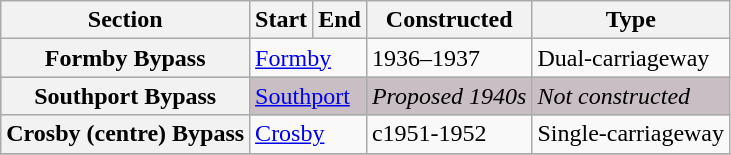<table class="wikitable">
<tr>
<th>Section</th>
<th>Start</th>
<th>End</th>
<th>Constructed</th>
<th>Type</th>
</tr>
<tr>
<th>Formby Bypass</th>
<td colspan="2"><a href='#'>Formby</a></td>
<td>1936–1937</td>
<td>Dual-carriageway</td>
</tr>
<tr style="background: #C9BEC3">
<th>Southport Bypass</th>
<td colspan="2"><a href='#'>Southport</a></td>
<td><em>Proposed 1940s</em></td>
<td><em>Not constructed</em></td>
</tr>
<tr>
<th>Crosby (centre) Bypass</th>
<td colspan="2"><a href='#'>Crosby</a></td>
<td>c1951-1952</td>
<td>Single-carriageway</td>
</tr>
<tr>
</tr>
</table>
